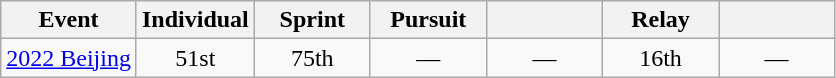<table class="wikitable" style="text-align: center;">
<tr ">
<th>Event</th>
<th style="width:70px;">Individual</th>
<th style="width:70px;">Sprint</th>
<th style="width:70px;">Pursuit</th>
<th style="width:70px;"></th>
<th style="width:70px;">Relay</th>
<th style="width:70px;"></th>
</tr>
<tr>
<td align="left"> <a href='#'>2022 Beijing</a></td>
<td>51st</td>
<td>75th</td>
<td>—</td>
<td>—</td>
<td>16th</td>
<td>—</td>
</tr>
</table>
